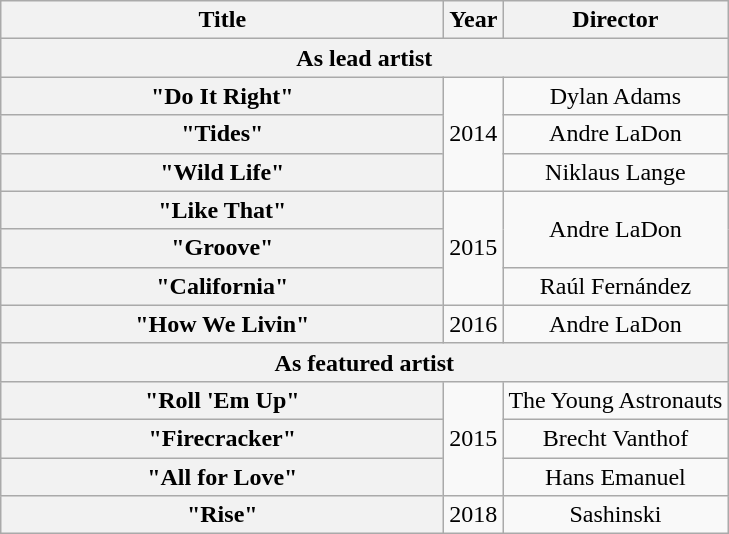<table class="wikitable plainrowheaders" border="1" style="text-align:center;">
<tr>
<th scope="col" style="width:18em;">Title</th>
<th scope="col" style="width:1em;">Year</th>
<th scope="col">Director</th>
</tr>
<tr>
<th scope="col" colspan="4">As lead artist</th>
</tr>
<tr>
<th scope="row">"Do It Right"</th>
<td rowspan="3">2014</td>
<td>Dylan Adams</td>
</tr>
<tr>
<th scope="row">"Tides"</th>
<td>Andre LaDon</td>
</tr>
<tr>
<th scope="row">"Wild Life"</th>
<td>Niklaus Lange</td>
</tr>
<tr>
<th scope="row">"Like That"<br></th>
<td rowspan="3">2015</td>
<td rowspan="2">Andre LaDon</td>
</tr>
<tr>
<th scope="row">"Groove"</th>
</tr>
<tr>
<th scope="row">"California"</th>
<td>Raúl Fernández</td>
</tr>
<tr>
<th scope="row">"How We Livin"</th>
<td>2016</td>
<td>Andre LaDon</td>
</tr>
<tr>
<th scope="col" colspan="4">As featured artist</th>
</tr>
<tr>
<th scope="row">"Roll 'Em Up"<br></th>
<td rowspan="3">2015</td>
<td>The Young Astronauts</td>
</tr>
<tr>
<th scope="row">"Firecracker"<br></th>
<td>Brecht Vanthof</td>
</tr>
<tr>
<th scope="row">"All for Love"<br></th>
<td>Hans Emanuel</td>
</tr>
<tr>
<th scope="row">"Rise"<br></th>
<td>2018</td>
<td>Sashinski</td>
</tr>
</table>
